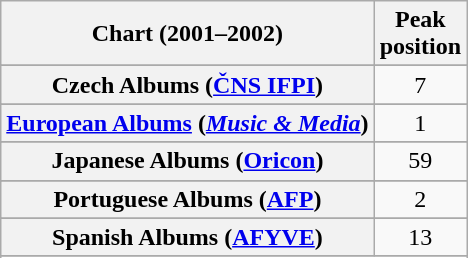<table class="wikitable sortable plainrowheaders" style="text-align:center">
<tr>
<th scope="col">Chart (2001–2002)</th>
<th scope="col">Peak<br>position</th>
</tr>
<tr>
</tr>
<tr>
</tr>
<tr>
</tr>
<tr>
</tr>
<tr>
<th scope="row">Czech Albums (<a href='#'>ČNS IFPI</a>)</th>
<td>7</td>
</tr>
<tr>
</tr>
<tr>
</tr>
<tr>
<th scope="row"><a href='#'>European Albums</a> (<em><a href='#'>Music & Media</a></em>)</th>
<td>1</td>
</tr>
<tr>
</tr>
<tr>
</tr>
<tr>
</tr>
<tr>
</tr>
<tr>
</tr>
<tr>
</tr>
<tr>
<th scope="row">Japanese Albums (<a href='#'>Oricon</a>)</th>
<td>59</td>
</tr>
<tr>
</tr>
<tr>
</tr>
<tr>
</tr>
<tr>
<th scope="row">Portuguese Albums (<a href='#'>AFP</a>)</th>
<td>2</td>
</tr>
<tr>
</tr>
<tr>
<th scope="row">Spanish Albums (<a href='#'>AFYVE</a>)</th>
<td>13</td>
</tr>
<tr>
</tr>
<tr>
</tr>
<tr>
</tr>
<tr>
</tr>
</table>
